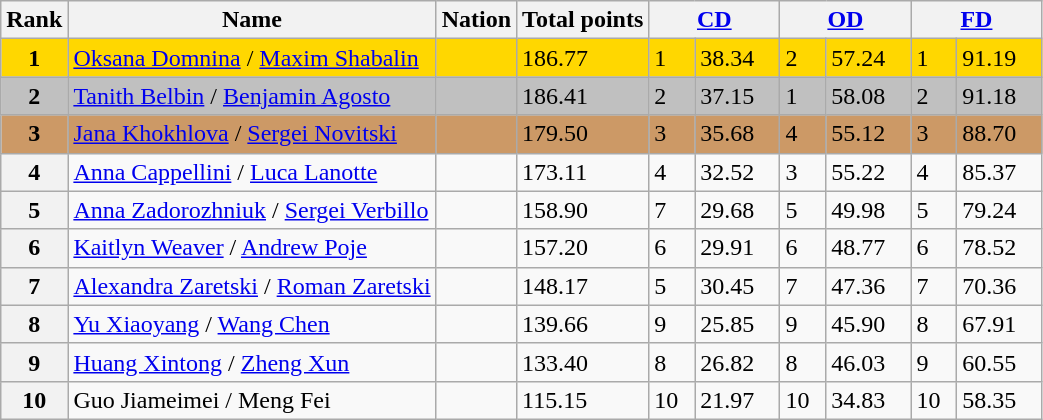<table class="wikitable">
<tr>
<th>Rank</th>
<th>Name</th>
<th>Nation</th>
<th>Total points</th>
<th colspan="2" width="80px"><a href='#'>CD</a></th>
<th colspan="2" width="80px"><a href='#'>OD</a></th>
<th colspan="2" width="80px"><a href='#'>FD</a></th>
</tr>
<tr bgcolor="gold">
<td align="center"><strong>1</strong></td>
<td><a href='#'>Oksana Domnina</a> / <a href='#'>Maxim Shabalin</a></td>
<td></td>
<td>186.77</td>
<td>1</td>
<td>38.34</td>
<td>2</td>
<td>57.24</td>
<td>1</td>
<td>91.19</td>
</tr>
<tr bgcolor="silver">
<td align="center"><strong>2</strong></td>
<td><a href='#'>Tanith Belbin</a> / <a href='#'>Benjamin Agosto</a></td>
<td></td>
<td>186.41</td>
<td>2</td>
<td>37.15</td>
<td>1</td>
<td>58.08</td>
<td>2</td>
<td>91.18</td>
</tr>
<tr bgcolor="cc9966">
<td align="center"><strong>3</strong></td>
<td><a href='#'>Jana Khokhlova</a> / <a href='#'>Sergei Novitski</a></td>
<td></td>
<td>179.50</td>
<td>3</td>
<td>35.68</td>
<td>4</td>
<td>55.12</td>
<td>3</td>
<td>88.70</td>
</tr>
<tr>
<th>4</th>
<td><a href='#'>Anna Cappellini</a> / <a href='#'>Luca Lanotte</a></td>
<td></td>
<td>173.11</td>
<td>4</td>
<td>32.52</td>
<td>3</td>
<td>55.22</td>
<td>4</td>
<td>85.37</td>
</tr>
<tr>
<th>5</th>
<td><a href='#'>Anna Zadorozhniuk</a> / <a href='#'>Sergei Verbillo</a></td>
<td></td>
<td>158.90</td>
<td>7</td>
<td>29.68</td>
<td>5</td>
<td>49.98</td>
<td>5</td>
<td>79.24</td>
</tr>
<tr>
<th>6</th>
<td><a href='#'>Kaitlyn Weaver</a> / <a href='#'>Andrew Poje</a></td>
<td></td>
<td>157.20</td>
<td>6</td>
<td>29.91</td>
<td>6</td>
<td>48.77</td>
<td>6</td>
<td>78.52</td>
</tr>
<tr>
<th>7</th>
<td><a href='#'>Alexandra Zaretski</a> / <a href='#'>Roman Zaretski</a></td>
<td></td>
<td>148.17</td>
<td>5</td>
<td>30.45</td>
<td>7</td>
<td>47.36</td>
<td>7</td>
<td>70.36</td>
</tr>
<tr>
<th>8</th>
<td><a href='#'>Yu Xiaoyang</a> / <a href='#'>Wang Chen</a></td>
<td></td>
<td>139.66</td>
<td>9</td>
<td>25.85</td>
<td>9</td>
<td>45.90</td>
<td>8</td>
<td>67.91</td>
</tr>
<tr>
<th>9</th>
<td><a href='#'>Huang Xintong</a> / <a href='#'>Zheng Xun</a></td>
<td></td>
<td>133.40</td>
<td>8</td>
<td>26.82</td>
<td>8</td>
<td>46.03</td>
<td>9</td>
<td>60.55</td>
</tr>
<tr>
<th>10</th>
<td>Guo Jiameimei / Meng Fei</td>
<td></td>
<td>115.15</td>
<td>10</td>
<td>21.97</td>
<td>10</td>
<td>34.83</td>
<td>10</td>
<td>58.35</td>
</tr>
</table>
